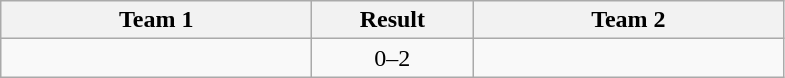<table class="wikitable" style="text-align:center">
<tr>
<th width=200>Team 1</th>
<th width=100>Result</th>
<th width=200>Team 2</th>
</tr>
<tr>
<td align=right></td>
<td>0–2</td>
<td align=left><strong></strong></td>
</tr>
</table>
